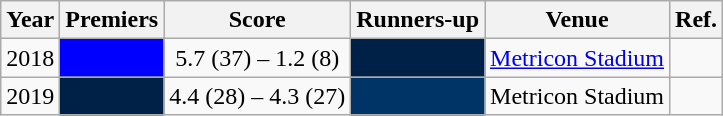<table class="wikitable sortable" style="text-align:left">
<tr>
<th>Year</th>
<th>Premiers</th>
<th class="unsortable">Score</th>
<th>Runners-up</th>
<th>Venue</th>
<th class="unsortable">Ref.</th>
</tr>
<tr>
<td align=center>2018</td>
<td bgcolor="#0000FF" div style="text-align: center;"></td>
<td align=center>5.7 (37) – 1.2 (8)</td>
<td bgcolor="#002147" div style="text-align: center;"></td>
<td align=center><a href='#'>Metricon Stadium</a></td>
<td align=center></td>
</tr>
<tr>
<td align=center>2019</td>
<td bgcolor="#002147" div style="text-align: center;"></td>
<td align=center>4.4 (28) – 4.3 (27)</td>
<td bgcolor="#003366" div style="text-align: center;"></td>
<td align=center>Metricon Stadium</td>
<td align=center></td>
</tr>
</table>
